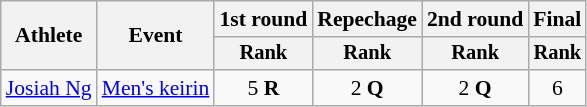<table class=wikitable style="font-size:90%">
<tr>
<th rowspan="2">Athlete</th>
<th rowspan="2">Event</th>
<th>1st round</th>
<th>Repechage</th>
<th>2nd round</th>
<th>Final</th>
</tr>
<tr style="font-size:95%">
<th>Rank</th>
<th>Rank</th>
<th>Rank</th>
<th>Rank</th>
</tr>
<tr align=center>
<td align=left><a href='#'>Josiah Ng</a></td>
<td align=left><a href='#'>Men's keirin</a></td>
<td>5 <strong>R</strong></td>
<td>2 <strong>Q</strong></td>
<td>2 <strong>Q</strong></td>
<td>6</td>
</tr>
</table>
